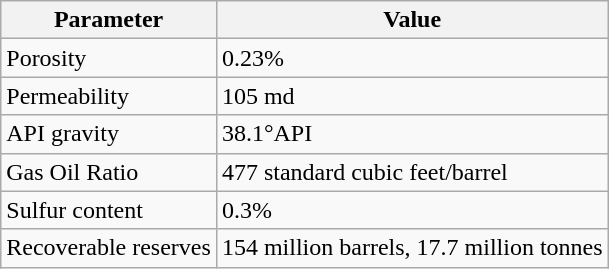<table class="wikitable">
<tr>
<th>Parameter</th>
<th>Value</th>
</tr>
<tr>
<td>Porosity</td>
<td>0.23%</td>
</tr>
<tr>
<td>Permeability</td>
<td>105 md</td>
</tr>
<tr>
<td>API gravity</td>
<td>38.1°API</td>
</tr>
<tr>
<td>Gas Oil Ratio</td>
<td>477 standard cubic feet/barrel</td>
</tr>
<tr>
<td>Sulfur content</td>
<td>0.3%</td>
</tr>
<tr>
<td>Recoverable reserves</td>
<td>154 million barrels, 17.7 million tonnes</td>
</tr>
</table>
